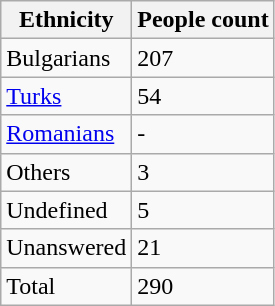<table class="wikitable">
<tr>
<th>Ethnicity</th>
<th>People count</th>
</tr>
<tr>
<td>Bulgarians</td>
<td>207</td>
</tr>
<tr>
<td><a href='#'>Turks</a></td>
<td>54</td>
</tr>
<tr>
<td><a href='#'>Romanians</a></td>
<td>-</td>
</tr>
<tr>
<td>Others</td>
<td>3</td>
</tr>
<tr>
<td>Undefined</td>
<td>5</td>
</tr>
<tr>
<td>Unanswered</td>
<td>21</td>
</tr>
<tr>
<td>Total</td>
<td>290</td>
</tr>
</table>
